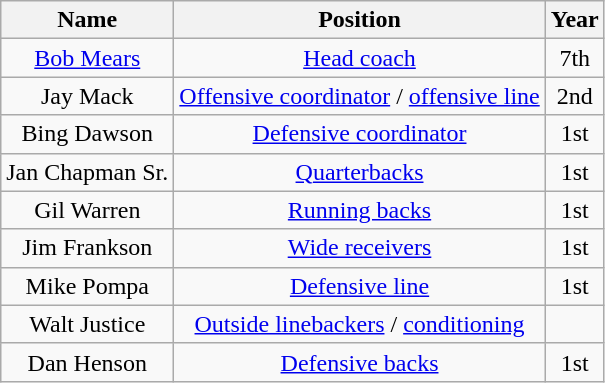<table class="wikitable">
<tr>
<th>Name</th>
<th>Position</th>
<th>Year</th>
</tr>
<tr align="center">
<td><a href='#'>Bob Mears</a></td>
<td><a href='#'>Head coach</a></td>
<td>7th</td>
</tr>
<tr align="center">
<td>Jay Mack</td>
<td><a href='#'>Offensive coordinator</a> / <a href='#'>offensive line</a></td>
<td>2nd</td>
</tr>
<tr align="center">
<td>Bing Dawson</td>
<td><a href='#'>Defensive coordinator</a></td>
<td>1st</td>
</tr>
<tr align="center">
<td>Jan Chapman Sr.</td>
<td><a href='#'>Quarterbacks</a></td>
<td>1st</td>
</tr>
<tr align="center">
<td>Gil Warren</td>
<td><a href='#'>Running backs</a></td>
<td>1st</td>
</tr>
<tr align="center">
<td>Jim Frankson</td>
<td><a href='#'>Wide receivers</a></td>
<td>1st</td>
</tr>
<tr align="center">
<td>Mike Pompa</td>
<td><a href='#'>Defensive line</a></td>
<td>1st</td>
</tr>
<tr align="center">
<td>Walt Justice</td>
<td><a href='#'>Outside linebackers</a> / <a href='#'>conditioning</a></td>
<td></td>
</tr>
<tr align="center">
<td>Dan Henson</td>
<td><a href='#'>Defensive backs</a></td>
<td>1st</td>
</tr>
</table>
